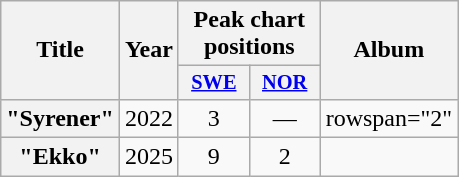<table class="wikitable plainrowheaders" style="text-align:center;">
<tr>
<th scope="col" rowspan="2">Title</th>
<th scope="col" rowspan="2">Year</th>
<th scope="col" colspan="2">Peak chart positions</th>
<th scope="col" rowspan="2">Album</th>
</tr>
<tr>
<th scope="col" style="width:3em;font-size:85%;"><a href='#'>SWE</a><br></th>
<th scope="col" style="width:3em;font-size:85%;"><a href='#'>NOR</a><br></th>
</tr>
<tr>
<th scope="row">"Syrener"</th>
<td>2022</td>
<td>3</td>
<td>—</td>
<td>rowspan="2" </td>
</tr>
<tr>
<th scope="row">"Ekko"<br></th>
<td>2025</td>
<td>9</td>
<td>2</td>
</tr>
</table>
